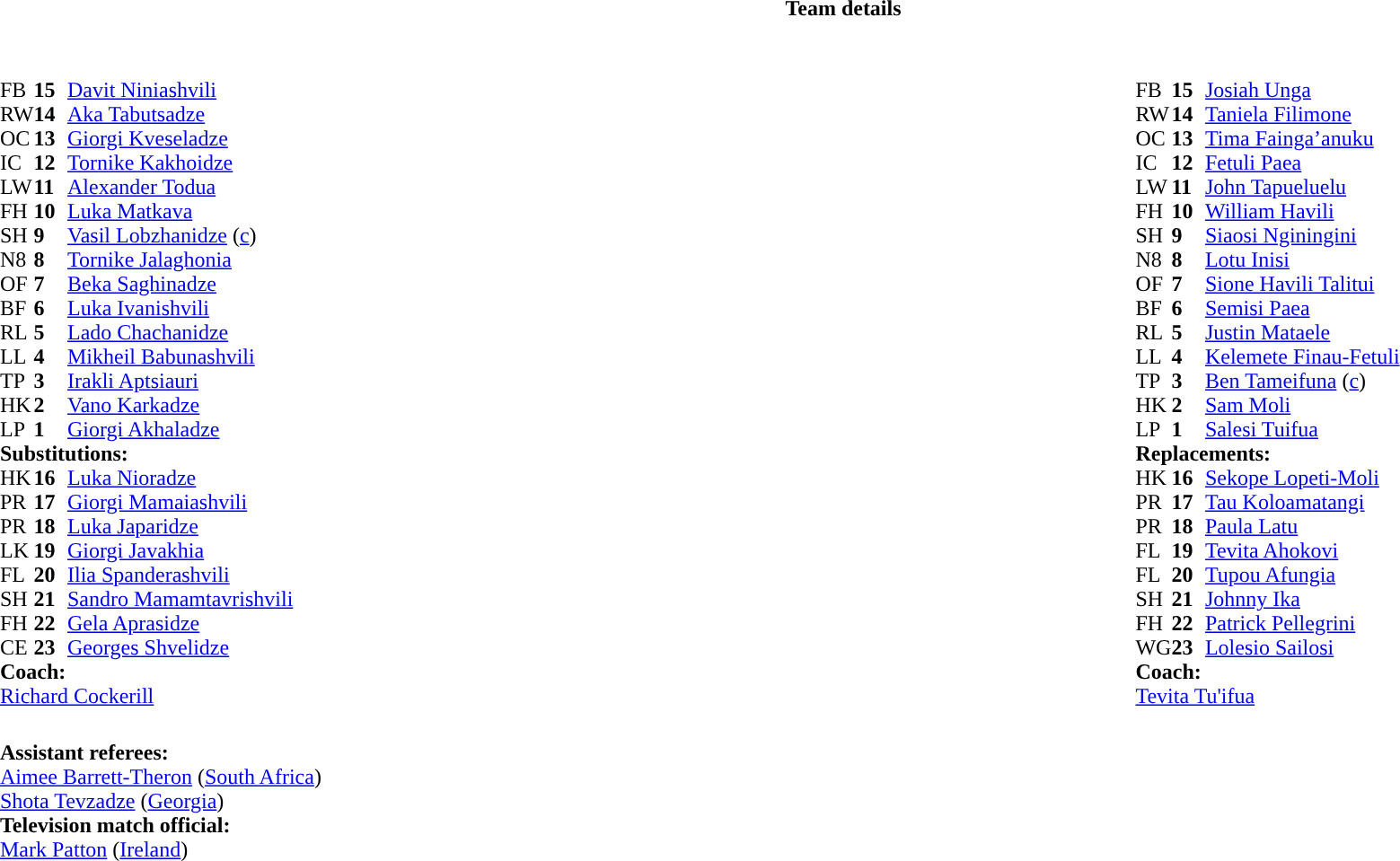<table border="0" style="width:100%;" class="collapsible collapsed">
<tr>
<th>Team details</th>
</tr>
<tr>
<td><br><table style="width:100%">
<tr>
<td style="vertical-align:top;width:50%"><br><table cellspacing="0" cellpadding="0">
<tr>
<th width="25"></th>
<th width="25"></th>
</tr>
<tr>
<td>FB</td>
<td><strong>15</strong></td>
<td><a href='#'>Davit Niniashvili</a></td>
</tr>
<tr>
<td>RW</td>
<td><strong>14</strong></td>
<td><a href='#'>Aka Tabutsadze</a></td>
</tr>
<tr>
<td>OC</td>
<td><strong>13</strong></td>
<td><a href='#'>Giorgi Kveseladze</a></td>
</tr>
<tr>
<td>IC</td>
<td><strong>12</strong></td>
<td><a href='#'>Tornike Kakhoidze</a></td>
</tr>
<tr>
<td>LW</td>
<td><strong>11</strong></td>
<td><a href='#'>Alexander Todua</a></td>
</tr>
<tr>
<td>FH</td>
<td><strong>10</strong></td>
<td><a href='#'>Luka Matkava</a></td>
</tr>
<tr>
<td>SH</td>
<td><strong>9</strong></td>
<td><a href='#'>Vasil Lobzhanidze</a> (<a href='#'>c</a>)</td>
</tr>
<tr>
<td>N8</td>
<td><strong>8</strong></td>
<td><a href='#'>Tornike Jalaghonia</a></td>
</tr>
<tr>
<td>OF</td>
<td><strong>7</strong></td>
<td><a href='#'>Beka Saghinadze</a></td>
</tr>
<tr>
<td>BF</td>
<td><strong>6</strong></td>
<td><a href='#'>Luka Ivanishvili</a></td>
</tr>
<tr>
<td>RL</td>
<td><strong>5</strong></td>
<td><a href='#'>Lado Chachanidze</a></td>
</tr>
<tr>
<td>LL</td>
<td><strong>4</strong></td>
<td><a href='#'>Mikheil Babunashvili</a></td>
</tr>
<tr>
<td>TP</td>
<td><strong>3</strong></td>
<td><a href='#'>Irakli Aptsiauri</a></td>
</tr>
<tr>
<td>HK</td>
<td><strong>2</strong></td>
<td><a href='#'>Vano Karkadze</a></td>
</tr>
<tr>
<td>LP</td>
<td><strong>1</strong></td>
<td><a href='#'>Giorgi Akhaladze</a></td>
</tr>
<tr>
<td colspan="3"><strong>Substitutions:</strong></td>
</tr>
<tr>
<td>HK</td>
<td><strong>16</strong></td>
<td><a href='#'>Luka Nioradze</a></td>
<td></td>
</tr>
<tr>
<td>PR</td>
<td><strong>17</strong></td>
<td><a href='#'>Giorgi Mamaiashvili</a></td>
<td></td>
</tr>
<tr>
<td>PR</td>
<td><strong>18</strong></td>
<td><a href='#'>Luka Japaridze</a></td>
</tr>
<tr>
<td>LK</td>
<td><strong>19</strong></td>
<td><a href='#'>Giorgi Javakhia</a></td>
</tr>
<tr>
<td>FL</td>
<td><strong>20</strong></td>
<td><a href='#'>Ilia Spanderashvili</a></td>
</tr>
<tr>
<td>SH</td>
<td><strong>21</strong></td>
<td><a href='#'>Sandro Mamamtavrishvili</a></td>
</tr>
<tr>
<td>FH</td>
<td><strong>22</strong></td>
<td><a href='#'>Gela Aprasidze</a></td>
</tr>
<tr>
<td>CE</td>
<td><strong>23</strong></td>
<td><a href='#'>Georges Shvelidze</a></td>
</tr>
<tr>
<td colspan=3><strong>Coach:</strong></td>
</tr>
<tr>
<td colspan="4"> <a href='#'>Richard Cockerill</a></td>
</tr>
</table>
</td>
<td style="vertical-align:top"></td>
<td style="vertical-align:top;width:50%"><br><table cellspacing="0" cellpadding="0" style="margin:auto">
<tr>
<th width="25"></th>
<th width="25"></th>
</tr>
<tr>
<td>FB</td>
<td><strong>15</strong></td>
<td><a href='#'>Josiah Unga</a></td>
</tr>
<tr>
<td>RW</td>
<td><strong>14</strong></td>
<td><a href='#'>Taniela Filimone</a></td>
</tr>
<tr>
<td>OC</td>
<td><strong>13</strong></td>
<td><a href='#'>Tima Fainga’anuku</a></td>
</tr>
<tr>
<td>IC</td>
<td><strong>12</strong></td>
<td><a href='#'>Fetuli Paea</a></td>
</tr>
<tr>
<td>LW</td>
<td><strong>11</strong></td>
<td><a href='#'>John Tapueluelu</a></td>
</tr>
<tr>
<td>FH</td>
<td><strong>10</strong></td>
<td><a href='#'>William Havili</a></td>
<td></td>
</tr>
<tr>
<td>SH</td>
<td><strong>9</strong></td>
<td><a href='#'>Siaosi Nginingini</a></td>
</tr>
<tr>
<td>N8</td>
<td><strong>8</strong></td>
<td><a href='#'>Lotu Inisi</a></td>
</tr>
<tr>
<td>OF</td>
<td><strong>7</strong></td>
<td><a href='#'>Sione Havili Talitui</a></td>
</tr>
<tr>
<td>BF</td>
<td><strong>6</strong></td>
<td><a href='#'>Semisi Paea</a></td>
</tr>
<tr>
<td>RL</td>
<td><strong>5</strong></td>
<td><a href='#'>Justin Mataele</a></td>
</tr>
<tr>
<td>LL</td>
<td><strong>4</strong></td>
<td><a href='#'>Kelemete Finau-Fetuli</a></td>
</tr>
<tr>
<td>TP</td>
<td><strong>3</strong></td>
<td><a href='#'>Ben Tameifuna</a> (<a href='#'>c</a>)</td>
</tr>
<tr>
<td>HK</td>
<td><strong>2</strong></td>
<td><a href='#'>Sam Moli</a></td>
</tr>
<tr>
<td>LP</td>
<td><strong>1</strong></td>
<td><a href='#'>Salesi Tuifua</a></td>
</tr>
<tr>
<td colspan="3"><strong>Replacements:</strong></td>
</tr>
<tr>
<td>HK</td>
<td><strong>16</strong></td>
<td><a href='#'>Sekope Lopeti-Moli</a></td>
</tr>
<tr>
<td>PR</td>
<td><strong>17</strong></td>
<td><a href='#'>Tau Koloamatangi</a></td>
</tr>
<tr>
<td>PR</td>
<td><strong>18</strong></td>
<td><a href='#'>Paula Latu</a></td>
</tr>
<tr>
<td>FL</td>
<td><strong>19</strong></td>
<td><a href='#'>Tevita Ahokovi</a></td>
</tr>
<tr>
<td>FL</td>
<td><strong>20</strong></td>
<td><a href='#'>Tupou Afungia</a></td>
</tr>
<tr>
<td>SH</td>
<td><strong>21</strong></td>
<td><a href='#'>Johnny Ika</a></td>
</tr>
<tr>
<td>FH</td>
<td><strong>22</strong></td>
<td><a href='#'>Patrick Pellegrini</a></td>
</tr>
<tr>
<td>WG</td>
<td><strong>23</strong></td>
<td><a href='#'>Lolesio Sailosi</a></td>
</tr>
<tr>
<td colspan=3><strong>Coach:</strong></td>
</tr>
<tr>
<td colspan="4"> <a href='#'>Tevita Tu'ifua</a></td>
</tr>
</table>
</td>
</tr>
</table>
<table style="width:100%">
<tr>
<td><br>
<strong>Assistant referees:</strong>
<br><a href='#'>Aimee Barrett-Theron</a> (<a href='#'>South Africa</a>)
<br><a href='#'>Shota Tevzadze</a> (<a href='#'>Georgia</a>)
<br><strong>Television match official:</strong>
<br><a href='#'>Mark Patton</a> (<a href='#'>Ireland</a>)</td>
</tr>
</table>
</td>
</tr>
</table>
